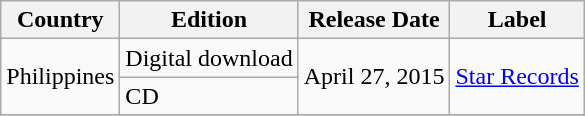<table class="wikitable">
<tr>
<th>Country</th>
<th>Edition</th>
<th>Release Date</th>
<th>Label</th>
</tr>
<tr>
<td rowspan="2">Philippines</td>
<td>Digital download</td>
<td rowspan="2">April 27, 2015</td>
<td rowspan="2"><a href='#'>Star Records</a></td>
</tr>
<tr>
<td>CD</td>
</tr>
<tr>
</tr>
</table>
